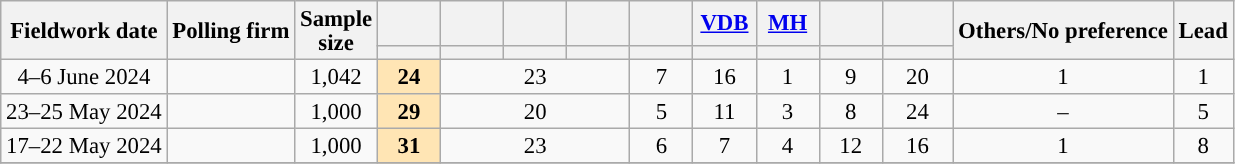<table class="wikitable sortable" style="text-align:center;font-size:95%;line-height:16px;">
<tr>
<th rowspan="2">Fieldwork date</th>
<th rowspan="2">Polling firm</th>
<th rowspan="2">Sample<br>size</th>
<th style="width:35px;"></th>
<th style="width:35px;"></th>
<th style="width:35px;"></th>
<th style="width:35px;"></th>
<th style="width:35px;"></th>
<th style="width:35px;"><a href='#'>VDB</a> </th>
<th style="width:35px;"><a href='#'>MH</a></th>
<th style="width:35px;"></th>
<th class="unsortable" style="width:40px;"></th>
<th rowspan="2">Others/No preference</th>
<th rowspan="2">Lead</th>
</tr>
<tr>
<th style="background:"></th>
<th style="background:"></th>
<th style="background:"></th>
<th style="background:"></th>
<th style="background:"></th>
<th style="background:"></th>
<th style="background:"></th>
<th style="background:"></th>
<th style="background:"></th>
</tr>
<tr>
<td data-sort-value="2024-06-06">4–6 June 2024</td>
<td></td>
<td>1,042</td>
<td style="background:#FFE5B4"><strong>24</strong></td>
<td colspan=3>23</td>
<td>7</td>
<td>16</td>
<td>1</td>
<td>9</td>
<td>20</td>
<td>1</td>
<td style="background:">1</td>
</tr>
<tr>
<td data-sort-value="2024-05-25">23–25 May 2024</td>
<td></td>
<td>1,000</td>
<td style="background:#FFE5B4"><strong>29</strong></td>
<td colspan=3>20</td>
<td>5</td>
<td>11</td>
<td>3</td>
<td>8</td>
<td>24</td>
<td>–</td>
<td style="background:">5</td>
</tr>
<tr>
<td data-sort-value="2024-05-22">17–22 May 2024</td>
<td></td>
<td>1,000</td>
<td style="background:#FFE5B4"><strong>31</strong></td>
<td colspan=3>23</td>
<td>6</td>
<td>7</td>
<td>4</td>
<td>12</td>
<td>16</td>
<td>1</td>
<td style="background:">8</td>
</tr>
<tr>
</tr>
</table>
